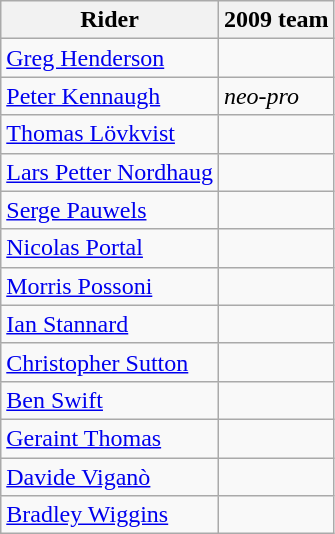<table class="wikitable">
<tr>
<th>Rider</th>
<th>2009 team</th>
</tr>
<tr>
<td><a href='#'>Greg Henderson</a></td>
<td></td>
</tr>
<tr>
<td><a href='#'>Peter Kennaugh</a></td>
<td><em>neo-pro</em></td>
</tr>
<tr>
<td><a href='#'>Thomas Lövkvist</a></td>
<td></td>
</tr>
<tr>
<td><a href='#'>Lars Petter Nordhaug</a></td>
<td></td>
</tr>
<tr>
<td><a href='#'>Serge Pauwels</a></td>
<td></td>
</tr>
<tr>
<td><a href='#'>Nicolas Portal</a></td>
<td></td>
</tr>
<tr>
<td><a href='#'>Morris Possoni</a></td>
<td></td>
</tr>
<tr>
<td><a href='#'>Ian Stannard</a></td>
<td></td>
</tr>
<tr>
<td><a href='#'>Christopher Sutton</a></td>
<td></td>
</tr>
<tr>
<td><a href='#'>Ben Swift</a></td>
<td></td>
</tr>
<tr>
<td><a href='#'>Geraint Thomas</a></td>
<td></td>
</tr>
<tr>
<td><a href='#'>Davide Viganò</a></td>
<td></td>
</tr>
<tr>
<td><a href='#'>Bradley Wiggins</a></td>
<td></td>
</tr>
</table>
